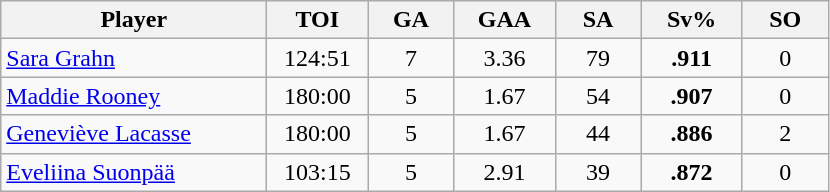<table class="wikitable sortable" style="text-align:center;">
<tr>
<th style="width:170px;">Player</th>
<th style="width:60px;">TOI</th>
<th style="width:50px;">GA</th>
<th style="width:60px;">GAA</th>
<th style="width:50px;">SA</th>
<th style="width:60px;">Sv%</th>
<th style="width:50px;">SO</th>
</tr>
<tr>
<td style="text-align:left;"> <a href='#'>Sara Grahn</a></td>
<td>124:51</td>
<td>7</td>
<td>3.36</td>
<td>79</td>
<td><strong>.911</strong></td>
<td>0</td>
</tr>
<tr>
<td style="text-align:left;"> <a href='#'>Maddie Rooney</a></td>
<td>180:00</td>
<td>5</td>
<td>1.67</td>
<td>54</td>
<td><strong>.907</strong></td>
<td>0</td>
</tr>
<tr>
<td style="text-align:left;"> <a href='#'>Geneviève Lacasse</a></td>
<td>180:00</td>
<td>5</td>
<td>1.67</td>
<td>44</td>
<td><strong>.886</strong></td>
<td>2</td>
</tr>
<tr>
<td style="text-align:left;"> <a href='#'>Eveliina Suonpää</a></td>
<td>103:15</td>
<td>5</td>
<td>2.91</td>
<td>39</td>
<td><strong>.872</strong></td>
<td>0</td>
</tr>
</table>
